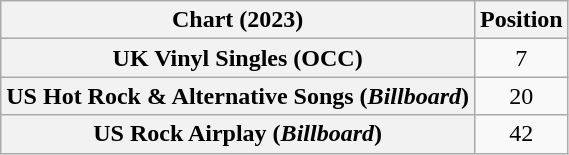<table class="wikitable sortable plainrowheaders" style="text-align: center">
<tr>
<th scope="col">Chart (2023)</th>
<th scope="col">Position</th>
</tr>
<tr>
<th scope="row">UK Vinyl Singles (OCC)</th>
<td>7</td>
</tr>
<tr>
<th scope="row">US Hot Rock & Alternative Songs (<em>Billboard</em>)</th>
<td>20</td>
</tr>
<tr>
<th scope="row">US Rock Airplay (<em>Billboard</em>)</th>
<td>42</td>
</tr>
</table>
